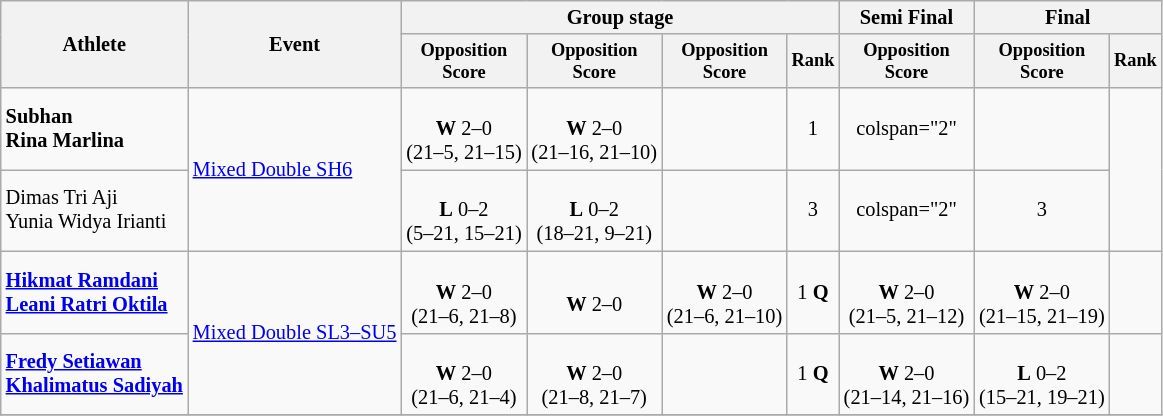<table class="wikitable" style="font-size:85%; text-align:center">
<tr>
<th rowspan="2">Athlete</th>
<th rowspan="2">Event</th>
<th colspan="4">Group stage</th>
<th colspan="1">Semi Final</th>
<th colspan="2">Final</th>
</tr>
<tr style="font-size:90%">
<th>Opposition<br>Score</th>
<th>Opposition<br>Score</th>
<th>Opposition<br>Score</th>
<th>Rank</th>
<th>Opposition<br>Score</th>
<th>Opposition<br>Score</th>
<th>Rank</th>
</tr>
<tr>
<td align="left"><strong>Subhan<br>Rina Marlina</strong></td>
<td align="left" rowspan="2"><a href='#'>Mixed Double SH6</a></td>
<td><br><strong>W</strong> 2–0<br>(21–5, 21–15)</td>
<td><br><strong>W</strong> 2–0<br>(21–16, 21–10)</td>
<td></td>
<td>1</td>
<td>colspan="2" </td>
<td></td>
</tr>
<tr>
<td align="left">Dimas Tri Aji<br>Yunia Widya Irianti</td>
<td><br><strong>L</strong> 0–2<br>(5–21, 15–21)</td>
<td><br><strong>L</strong> 0–2<br>(18–21, 9–21)</td>
<td></td>
<td>3</td>
<td>colspan="2" </td>
<td>3</td>
</tr>
<tr>
<td align="left"><strong><a href='#'>Hikmat Ramdani</a><br><a href='#'>Leani Ratri Oktila</a></strong></td>
<td align="left" rowspan="2"><a href='#'>Mixed Double SL3–SU5</a></td>
<td><br><strong>W</strong> 2–0<br>(21–6, 21–8)</td>
<td><br><strong>W</strong> 2–0<br></td>
<td><br><strong>W</strong> 2–0<br>(21–6, 21–10)</td>
<td>1 <strong>Q</strong></td>
<td><br><strong>W</strong> 2–0<br>(21–5, 21–12)</td>
<td><br><strong>W</strong> 2–0<br>(21–15, 21–19)</td>
<td></td>
</tr>
<tr>
<td align="left"><strong><a href='#'>Fredy Setiawan</a><br><a href='#'>Khalimatus Sadiyah</a></strong></td>
<td><br><strong>W</strong> 2–0<br>(21–6, 21–4)</td>
<td><br><strong>W</strong> 2–0<br>(21–8, 21–7)</td>
<td></td>
<td>1 <strong>Q</strong></td>
<td><br><strong>W</strong> 2–0<br>(21–14, 21–16)</td>
<td><br><strong>L</strong> 0–2<br>(15–21, 19–21)</td>
<td></td>
</tr>
<tr>
</tr>
</table>
